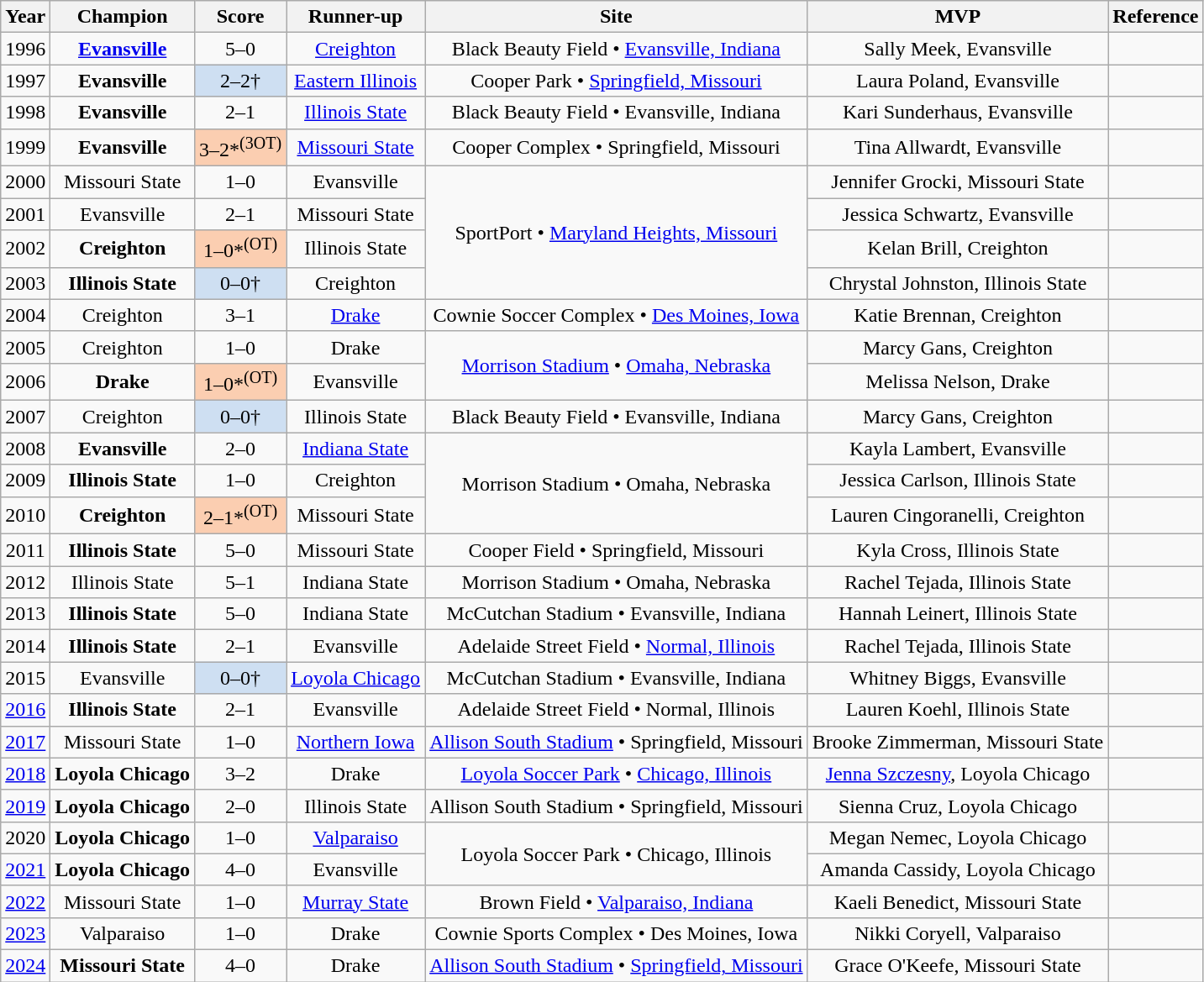<table class="wikitable sortable" style="text-align:center;">
<tr>
<th>Year</th>
<th>Champion</th>
<th>Score</th>
<th>Runner-up</th>
<th>Site</th>
<th>MVP</th>
<th>Reference</th>
</tr>
<tr>
<td>1996</td>
<td><strong><a href='#'>Evansville</a></strong> </td>
<td>5–0</td>
<td><a href='#'>Creighton</a></td>
<td>Black Beauty Field • <a href='#'>Evansville, Indiana</a></td>
<td>Sally Meek, Evansville</td>
<td></td>
</tr>
<tr>
<td>1997</td>
<td><strong>Evansville</strong> </td>
<td style="background-color:#cedff2">2–2†<br></td>
<td><a href='#'>Eastern Illinois</a></td>
<td>Cooper Park • <a href='#'>Springfield, Missouri</a></td>
<td>Laura Poland, Evansville</td>
<td></td>
</tr>
<tr>
<td>1998</td>
<td><strong>Evansville</strong> </td>
<td>2–1</td>
<td><a href='#'>Illinois State</a></td>
<td>Black Beauty Field • Evansville, Indiana</td>
<td>Kari Sunderhaus, Evansville</td>
<td></td>
</tr>
<tr>
<td>1999</td>
<td><strong>Evansville</strong> </td>
<td style="background-color:#FBCEB1">3–2*<sup>(3OT)</sup></td>
<td><a href='#'>Missouri State</a></td>
<td>Cooper Complex • Springfield, Missouri</td>
<td>Tina Allwardt, Evansville</td>
<td></td>
</tr>
<tr>
<td>2000</td>
<td>Missouri State </td>
<td>1–0</td>
<td>Evansville</td>
<td rowspan=4>SportPort • <a href='#'>Maryland Heights, Missouri</a></td>
<td>Jennifer Grocki, Missouri State</td>
<td></td>
</tr>
<tr>
<td>2001</td>
<td>Evansville </td>
<td>2–1</td>
<td>Missouri State</td>
<td>Jessica Schwartz, Evansville</td>
<td></td>
</tr>
<tr>
<td>2002</td>
<td><strong>Creighton</strong> </td>
<td style="background-color:#FBCEB1">1–0*<sup>(OT)</sup></td>
<td>Illinois State</td>
<td>Kelan Brill, Creighton</td>
<td></td>
</tr>
<tr>
<td>2003</td>
<td><strong>Illinois State</strong> </td>
<td style="background-color:#cedff2">0–0†<br></td>
<td>Creighton</td>
<td>Chrystal Johnston, Illinois State</td>
<td></td>
</tr>
<tr>
<td>2004</td>
<td>Creighton </td>
<td>3–1</td>
<td><a href='#'>Drake</a></td>
<td>Cownie Soccer Complex • <a href='#'>Des Moines, Iowa</a></td>
<td>Katie Brennan, Creighton</td>
<td></td>
</tr>
<tr>
<td>2005</td>
<td>Creighton </td>
<td>1–0</td>
<td>Drake</td>
<td rowspan=2><a href='#'>Morrison Stadium</a> • <a href='#'>Omaha, Nebraska</a></td>
<td>Marcy Gans, Creighton</td>
<td></td>
</tr>
<tr>
<td>2006</td>
<td><strong>Drake</strong> </td>
<td style="background-color:#FBCEB1">1–0*<sup>(OT)</sup></td>
<td>Evansville</td>
<td>Melissa Nelson, Drake</td>
<td></td>
</tr>
<tr>
<td>2007</td>
<td>Creighton </td>
<td style="background-color:#cedff2">0–0†<br></td>
<td>Illinois State</td>
<td>Black Beauty Field • Evansville, Indiana</td>
<td>Marcy Gans, Creighton</td>
<td></td>
</tr>
<tr>
<td>2008</td>
<td><strong>Evansville</strong> </td>
<td>2–0</td>
<td><a href='#'>Indiana State</a></td>
<td rowspan=3>Morrison Stadium • Omaha, Nebraska</td>
<td>Kayla Lambert, Evansville</td>
<td></td>
</tr>
<tr>
<td>2009</td>
<td><strong>Illinois State</strong> </td>
<td>1–0</td>
<td>Creighton</td>
<td>Jessica Carlson, Illinois State</td>
<td></td>
</tr>
<tr>
<td>2010</td>
<td><strong>Creighton</strong> </td>
<td style="background-color:#FBCEB1">2–1*<sup>(OT)</sup></td>
<td>Missouri State</td>
<td>Lauren Cingoranelli, Creighton</td>
<td></td>
</tr>
<tr>
<td>2011</td>
<td><strong>Illinois State</strong> </td>
<td>5–0</td>
<td>Missouri State</td>
<td>Cooper Field • Springfield, Missouri</td>
<td>Kyla Cross, Illinois State</td>
<td></td>
</tr>
<tr>
<td>2012</td>
<td>Illinois State </td>
<td>5–1</td>
<td>Indiana State</td>
<td>Morrison Stadium • Omaha, Nebraska</td>
<td>Rachel Tejada, Illinois State</td>
<td></td>
</tr>
<tr>
<td>2013</td>
<td><strong>Illinois State</strong> </td>
<td>5–0</td>
<td>Indiana State</td>
<td>McCutchan Stadium • Evansville, Indiana</td>
<td>Hannah Leinert, Illinois State</td>
<td></td>
</tr>
<tr>
<td>2014</td>
<td><strong>Illinois State</strong> </td>
<td>2–1</td>
<td>Evansville</td>
<td>Adelaide Street Field • <a href='#'>Normal, Illinois</a></td>
<td>Rachel Tejada, Illinois State</td>
<td></td>
</tr>
<tr>
<td>2015</td>
<td>Evansville </td>
<td style="background-color:#cedff2">0–0†<br></td>
<td><a href='#'>Loyola Chicago</a></td>
<td>McCutchan Stadium • Evansville, Indiana</td>
<td>Whitney Biggs, Evansville</td>
<td></td>
</tr>
<tr>
<td><a href='#'>2016</a></td>
<td><strong>Illinois State</strong> </td>
<td>2–1</td>
<td>Evansville</td>
<td>Adelaide Street Field • Normal, Illinois</td>
<td>Lauren Koehl, Illinois State</td>
<td></td>
</tr>
<tr>
<td><a href='#'>2017</a></td>
<td>Missouri State </td>
<td>1–0</td>
<td><a href='#'>Northern Iowa</a></td>
<td><a href='#'>Allison South Stadium</a> • Springfield, Missouri</td>
<td>Brooke Zimmerman, Missouri State</td>
<td></td>
</tr>
<tr>
<td><a href='#'>2018</a></td>
<td><strong>Loyola Chicago</strong> </td>
<td>3–2</td>
<td>Drake</td>
<td><a href='#'>Loyola Soccer Park</a> • <a href='#'>Chicago, Illinois</a></td>
<td><a href='#'>Jenna Szczesny</a>, Loyola Chicago</td>
<td></td>
</tr>
<tr>
<td><a href='#'>2019</a></td>
<td><strong>Loyola Chicago</strong> </td>
<td>2–0</td>
<td>Illinois State</td>
<td>Allison South Stadium • Springfield, Missouri</td>
<td>Sienna Cruz, Loyola Chicago</td>
<td></td>
</tr>
<tr>
<td>2020</td>
<td><strong>Loyola Chicago</strong> </td>
<td>1–0</td>
<td><a href='#'>Valparaiso</a></td>
<td rowspan=2>Loyola Soccer Park • Chicago, Illinois</td>
<td>Megan Nemec, Loyola Chicago</td>
<td></td>
</tr>
<tr>
<td><a href='#'>2021</a></td>
<td><strong>Loyola Chicago</strong> </td>
<td>4–0</td>
<td>Evansville</td>
<td>Amanda Cassidy, Loyola Chicago</td>
<td></td>
</tr>
<tr>
<td><a href='#'>2022</a></td>
<td>Missouri State </td>
<td>1–0</td>
<td><a href='#'>Murray State</a></td>
<td>Brown Field • <a href='#'>Valparaiso, Indiana</a></td>
<td>Kaeli Benedict, Missouri State</td>
<td></td>
</tr>
<tr>
<td><a href='#'>2023</a></td>
<td>Valparaiso </td>
<td>1–0</td>
<td>Drake</td>
<td>Cownie Sports Complex • Des Moines, Iowa</td>
<td>Nikki Coryell, Valparaiso</td>
<td></td>
</tr>
<tr>
<td><a href='#'>2024</a></td>
<td><strong>Missouri State</strong> </td>
<td>4–0</td>
<td>Drake</td>
<td><a href='#'>Allison South Stadium</a> • <a href='#'>Springfield, Missouri</a></td>
<td>Grace O'Keefe, Missouri State</td>
<td></td>
</tr>
</table>
